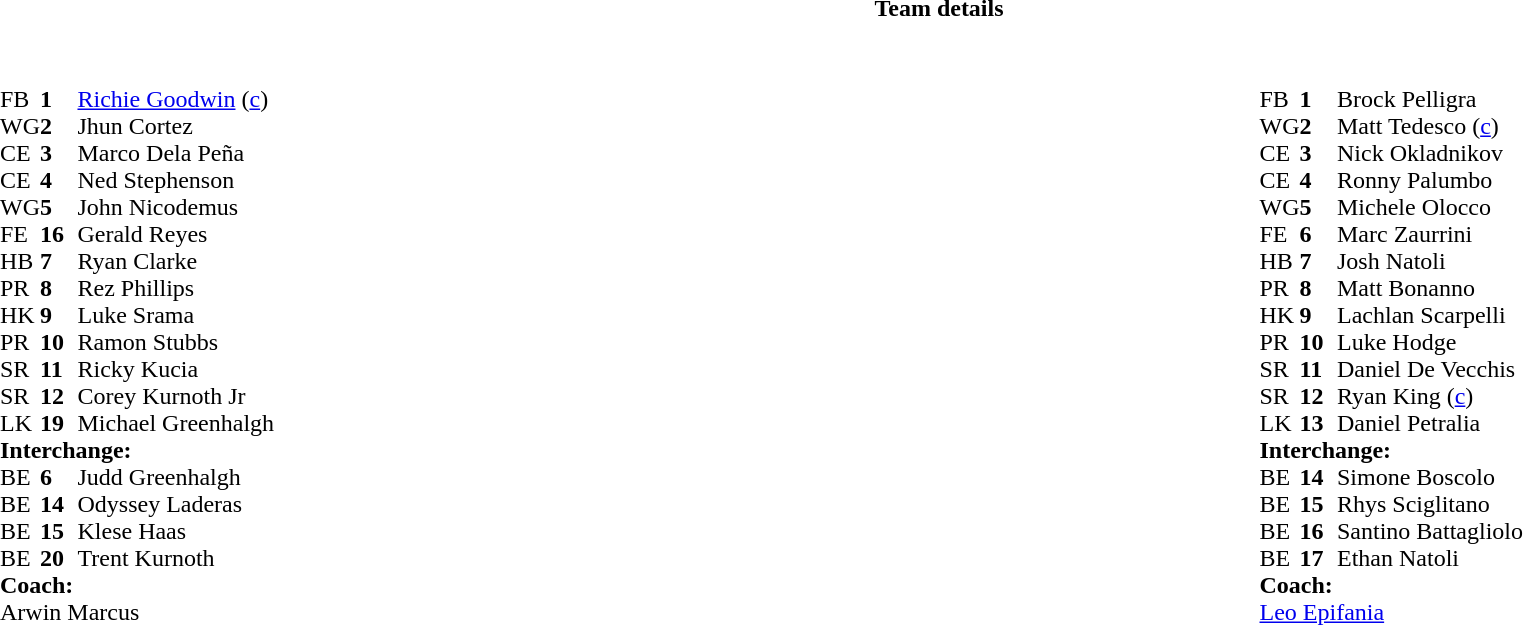<table border="0" width="100%" class="collapsible collapsed">
<tr>
<th>Team details</th>
</tr>
<tr>
<td><br><table width="100%">
<tr>
<td valign="top" width="50%"><br><table style="font-size: 100%" cellspacing="0" cellpadding="0">
<tr>
<th width="25"></th>
<th width="25"></th>
<th></th>
<th width="25"></th>
</tr>
<tr>
<td>FB</td>
<td><strong>1</strong></td>
<td><a href='#'>Richie Goodwin</a> (<a href='#'>c</a>)</td>
</tr>
<tr>
<td>WG</td>
<td><strong>2</strong></td>
<td>Jhun Cortez</td>
</tr>
<tr>
<td>CE</td>
<td><strong>3</strong></td>
<td>Marco Dela Peña</td>
</tr>
<tr>
<td>CE</td>
<td><strong>4</strong></td>
<td>Ned Stephenson</td>
</tr>
<tr>
<td>WG</td>
<td><strong>5</strong></td>
<td>John Nicodemus</td>
</tr>
<tr>
<td>FE</td>
<td><strong>16</strong></td>
<td>Gerald Reyes</td>
</tr>
<tr>
<td>HB</td>
<td><strong>7</strong></td>
<td>Ryan Clarke</td>
</tr>
<tr>
<td>PR</td>
<td><strong>8</strong></td>
<td>Rez Phillips</td>
</tr>
<tr>
<td>HK</td>
<td><strong>9</strong></td>
<td>Luke Srama</td>
</tr>
<tr>
<td>PR</td>
<td><strong>10</strong></td>
<td>Ramon Stubbs</td>
</tr>
<tr>
<td>SR</td>
<td><strong>11</strong></td>
<td>Ricky Kucia</td>
</tr>
<tr>
<td>SR</td>
<td><strong>12</strong></td>
<td>Corey Kurnoth Jr</td>
</tr>
<tr>
<td>LK</td>
<td><strong>19</strong></td>
<td>Michael Greenhalgh</td>
</tr>
<tr>
<td colspan=3><strong>Interchange:</strong></td>
</tr>
<tr>
<td>BE</td>
<td><strong>6</strong></td>
<td>Judd Greenhalgh</td>
</tr>
<tr>
<td>BE</td>
<td><strong>14</strong></td>
<td>Odyssey Laderas</td>
</tr>
<tr>
<td>BE</td>
<td><strong>15</strong></td>
<td>Klese Haas</td>
</tr>
<tr>
<td>BE</td>
<td><strong>20</strong></td>
<td>Trent Kurnoth</td>
</tr>
<tr>
<td colspan=3><strong>Coach:</strong></td>
</tr>
<tr>
<td colspan="4"> Arwin Marcus</td>
</tr>
</table>
</td>
<td valign="top" width="50%"><br><table style="font-size: 100%" cellspacing="0" cellpadding="0" align="center">
<tr>
<th width="25"></th>
<th width="25"></th>
<th></th>
<th width="25"></th>
</tr>
<tr>
<td>FB</td>
<td><strong>1</strong></td>
<td>Brock Pelligra</td>
</tr>
<tr>
<td>WG</td>
<td><strong>2</strong></td>
<td>Matt Tedesco (<a href='#'>c</a>)</td>
</tr>
<tr>
<td>CE</td>
<td><strong>3</strong></td>
<td>Nick Okladnikov</td>
</tr>
<tr>
<td>CE</td>
<td><strong>4</strong></td>
<td>Ronny Palumbo</td>
</tr>
<tr>
<td>WG</td>
<td><strong>5</strong></td>
<td>Michele Olocco</td>
</tr>
<tr>
<td>FE</td>
<td><strong>6</strong></td>
<td>Marc Zaurrini</td>
</tr>
<tr>
<td>HB</td>
<td><strong>7</strong></td>
<td>Josh Natoli</td>
</tr>
<tr>
<td>PR</td>
<td><strong>8</strong></td>
<td>Matt Bonanno</td>
</tr>
<tr>
<td>HK</td>
<td><strong>9</strong></td>
<td>Lachlan Scarpelli</td>
</tr>
<tr>
<td>PR</td>
<td><strong>10</strong></td>
<td>Luke Hodge</td>
</tr>
<tr>
<td>SR</td>
<td><strong>11</strong></td>
<td>Daniel De Vecchis</td>
</tr>
<tr>
<td>SR</td>
<td><strong>12</strong></td>
<td>Ryan King (<a href='#'>c</a>)</td>
</tr>
<tr>
<td>LK</td>
<td><strong>13</strong></td>
<td>Daniel Petralia</td>
</tr>
<tr>
<td colspan=3><strong>Interchange:</strong></td>
</tr>
<tr>
<td>BE</td>
<td><strong>14</strong></td>
<td>Simone Boscolo</td>
</tr>
<tr>
<td>BE</td>
<td><strong>15</strong></td>
<td>Rhys Sciglitano</td>
</tr>
<tr>
<td>BE</td>
<td><strong>16</strong></td>
<td>Santino Battagliolo</td>
</tr>
<tr>
<td>BE</td>
<td><strong>17</strong></td>
<td>Ethan Natoli</td>
</tr>
<tr>
<td colspan=3><strong>Coach:</strong></td>
</tr>
<tr>
<td colspan="4"> <a href='#'>Leo Epifania</a></td>
</tr>
</table>
</td>
</tr>
</table>
<table style="width:100%; font-size:90%;">
<tr>
<td><br></td>
</tr>
</table>
</td>
</tr>
</table>
